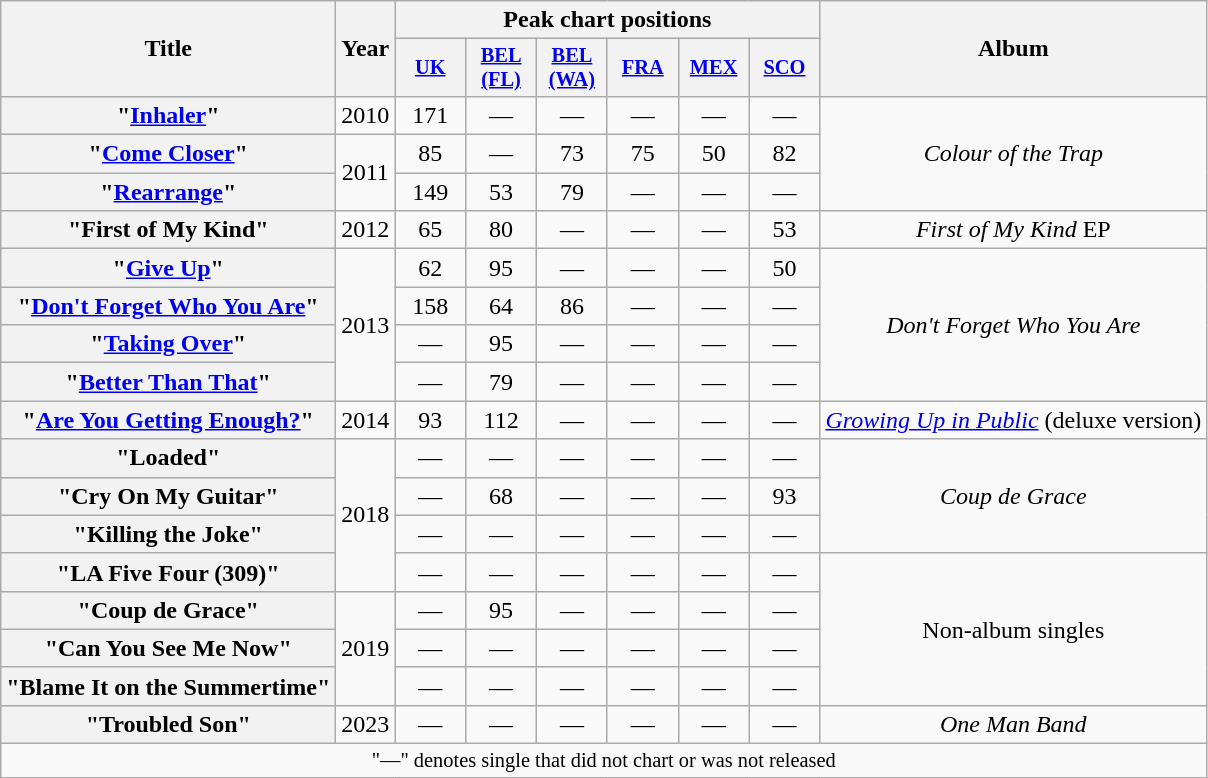<table class="wikitable plainrowheaders" style="text-align:center;">
<tr>
<th scope="col" rowspan="2">Title</th>
<th scope="col" rowspan="2">Year</th>
<th scope="col" colspan="6">Peak chart positions</th>
<th scope="col" rowspan="2">Album</th>
</tr>
<tr>
<th scope="col" style="width:3em;font-size:85%;"><a href='#'>UK</a><br></th>
<th scope="col" style="width:3em;font-size:85%;"><a href='#'>BEL (FL)</a><br></th>
<th scope="col" style="width:3em;font-size:85%;"><a href='#'>BEL (WA)</a><br></th>
<th scope="col" style="width:3em;font-size:85%;"><a href='#'>FRA</a><br></th>
<th scope="col" style="width:3em;font-size:85%;"><a href='#'>MEX</a><br></th>
<th scope="col" style="width:3em;font-size:85%;"><a href='#'>SCO</a><br></th>
</tr>
<tr>
<th scope="row">"<a href='#'>Inhaler</a>"</th>
<td>2010</td>
<td>171</td>
<td>—</td>
<td>—</td>
<td>—</td>
<td>—</td>
<td>—</td>
<td rowspan="3"><em>Colour of the Trap</em></td>
</tr>
<tr>
<th scope="row">"<a href='#'>Come Closer</a>"</th>
<td rowspan="2">2011</td>
<td>85</td>
<td>—</td>
<td>73</td>
<td>75</td>
<td>50</td>
<td>82</td>
</tr>
<tr>
<th scope="row">"<a href='#'>Rearrange</a>"</th>
<td>149</td>
<td>53</td>
<td>79</td>
<td>—</td>
<td>—</td>
<td>—</td>
</tr>
<tr>
<th scope="row">"First of My Kind"</th>
<td>2012</td>
<td>65</td>
<td>80</td>
<td>—</td>
<td>—</td>
<td>—</td>
<td>53</td>
<td><em>First of My Kind</em> EP</td>
</tr>
<tr>
<th scope="row">"<a href='#'>Give Up</a>"</th>
<td rowspan="4">2013</td>
<td>62</td>
<td>95</td>
<td>—</td>
<td>—</td>
<td>—</td>
<td>50</td>
<td rowspan="4"><em>Don't Forget Who You Are</em></td>
</tr>
<tr>
<th scope="row">"<a href='#'>Don't Forget Who You Are</a>"</th>
<td>158</td>
<td>64</td>
<td>86</td>
<td>—</td>
<td>—</td>
<td>—</td>
</tr>
<tr>
<th scope="row">"<a href='#'>Taking Over</a>"</th>
<td>—</td>
<td>95</td>
<td>—</td>
<td>—</td>
<td>—</td>
<td>—</td>
</tr>
<tr>
<th scope="row">"<a href='#'>Better Than That</a>"</th>
<td>—</td>
<td>79</td>
<td>—</td>
<td>—</td>
<td>—</td>
<td>—</td>
</tr>
<tr>
<th scope="row">"<a href='#'>Are You Getting Enough?</a>"<br></th>
<td>2014</td>
<td>93</td>
<td>112</td>
<td>—</td>
<td>—</td>
<td>—</td>
<td>—</td>
<td><em><a href='#'>Growing Up in Public</a></em> (deluxe version)</td>
</tr>
<tr>
<th scope="row">"Loaded"</th>
<td rowspan="4">2018</td>
<td>—</td>
<td>—</td>
<td>—</td>
<td>—</td>
<td>—</td>
<td>—</td>
<td rowspan="3"><em>Coup de Grace</em></td>
</tr>
<tr>
<th scope="row">"Cry On My Guitar"</th>
<td>—</td>
<td>68</td>
<td>—</td>
<td>—</td>
<td>—</td>
<td>93</td>
</tr>
<tr>
<th scope="row">"Killing the Joke"</th>
<td>—</td>
<td>—</td>
<td>—</td>
<td>—</td>
<td>—</td>
<td>—</td>
</tr>
<tr>
<th scope="row">"LA Five Four (309)"</th>
<td>—</td>
<td>—</td>
<td>—</td>
<td>—</td>
<td>—</td>
<td>—</td>
<td rowspan="4">Non-album singles</td>
</tr>
<tr>
<th scope="row">"Coup de Grace" </th>
<td rowspan="3">2019</td>
<td>—</td>
<td>95</td>
<td>—</td>
<td>—</td>
<td>—</td>
<td>—</td>
</tr>
<tr>
<th scope="row">"Can You See Me Now"</th>
<td>—</td>
<td>—</td>
<td>—</td>
<td>—</td>
<td>—</td>
<td>—</td>
</tr>
<tr>
<th scope="row">"Blame It on the Summertime"</th>
<td>—</td>
<td>—</td>
<td>—</td>
<td>—</td>
<td>—</td>
<td>—</td>
</tr>
<tr>
<th scope="row">"Troubled Son"</th>
<td>2023</td>
<td>—</td>
<td>—</td>
<td>—</td>
<td>—</td>
<td>—</td>
<td>—</td>
<td><em>One Man Band</em></td>
</tr>
<tr>
<td colspan="10" style="font-size:85%;">"—" denotes single that did not chart or was not released</td>
</tr>
</table>
